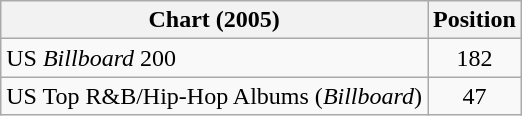<table class="wikitable sortable plainrowheaders">
<tr>
<th>Chart (2005)</th>
<th>Position</th>
</tr>
<tr>
<td>US <em>Billboard</em> 200</td>
<td style="text-align:center">182</td>
</tr>
<tr>
<td>US Top R&B/Hip-Hop Albums (<em>Billboard</em>)</td>
<td style="text-align:center">47</td>
</tr>
</table>
